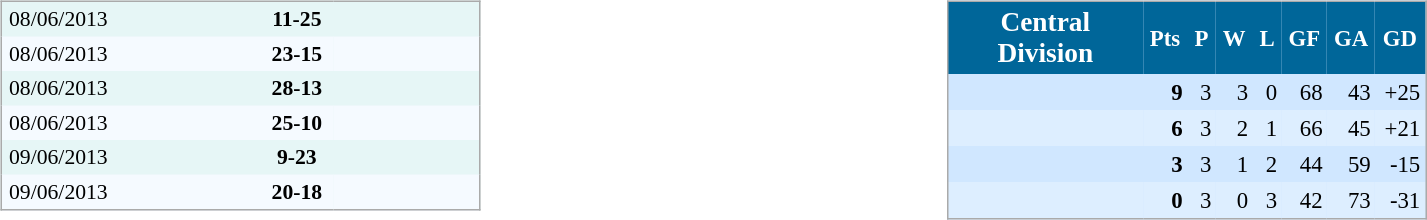<table width="100%" align=center>
<tr>
<td valign="top" width="50%"><br><table align=center cellpadding="3" cellspacing="0" style="background: #e6f6f6; border: 1px #aaa solid; border-collapse:collapse; font-size:95%;" width=320>
<tr style=font-size:95%>
<td align=center width=50>08/06/2013 </td>
<td width=85 align=right></td>
<td align=center width=40><strong>11-25</strong></td>
<td width=85></td>
</tr>
<tr bgcolor=#F5FAFF style=font-size:95%>
<td align=center>08/06/2013 </td>
<td align=right></td>
<td align=center><strong>23-15</strong></td>
<td></td>
</tr>
<tr style=font-size:95%>
<td align=center>08/06/2013 </td>
<td align=right></td>
<td align=center><strong>28-13</strong></td>
<td></td>
</tr>
<tr bgcolor=#F5FAFF style=font-size:95%>
<td align=center>08/06/2013 </td>
<td align=right></td>
<td align=center><strong>25-10</strong></td>
<td></td>
</tr>
<tr style=font-size:95%>
<td align=center>09/06/2013 </td>
<td align=right></td>
<td align=center><strong>9-23</strong></td>
<td></td>
</tr>
<tr bgcolor=#F5FAFF style=font-size:95%>
<td align=center>09/06/2013 </td>
<td align=right></td>
<td align=center><strong>20-18</strong></td>
<td></td>
</tr>
</table>
</td>
<td valign="top" width="50%"><br><table align=center cellpadding="3" cellspacing="0" style="background: #D0E7FF; border: 1px #aaa solid; border-collapse: collapse; font-size: 95%;" width=320>
<tr bgcolor=#006699 style="color:white;">
<th width=34% style=font-size:120%><strong>Central Division</strong></th>
<th width=5%>Pts</th>
<th width=5%>P</th>
<th width=5%>W</th>
<th width=5%>L</th>
<th width=5%>GF</th>
<th width=5%>GA</th>
<th width=5%>GD</th>
</tr>
<tr align=right>
<td align=left></td>
<td><strong>9</strong></td>
<td>3</td>
<td>3</td>
<td>0</td>
<td>68</td>
<td>43</td>
<td>+25</td>
</tr>
<tr align=right bgcolor=#ddeeff>
<td align=left></td>
<td><strong>6</strong></td>
<td>3</td>
<td>2</td>
<td>1</td>
<td>66</td>
<td>45</td>
<td>+21</td>
</tr>
<tr align=right>
<td align=left></td>
<td><strong>3</strong></td>
<td>3</td>
<td>1</td>
<td>2</td>
<td>44</td>
<td>59</td>
<td>-15</td>
</tr>
<tr align=right bgcolor=#ddeeff>
<td align=left></td>
<td><strong>0</strong></td>
<td>3</td>
<td>0</td>
<td>3</td>
<td>42</td>
<td>73</td>
<td>-31</td>
</tr>
</table>
</td>
</tr>
</table>
